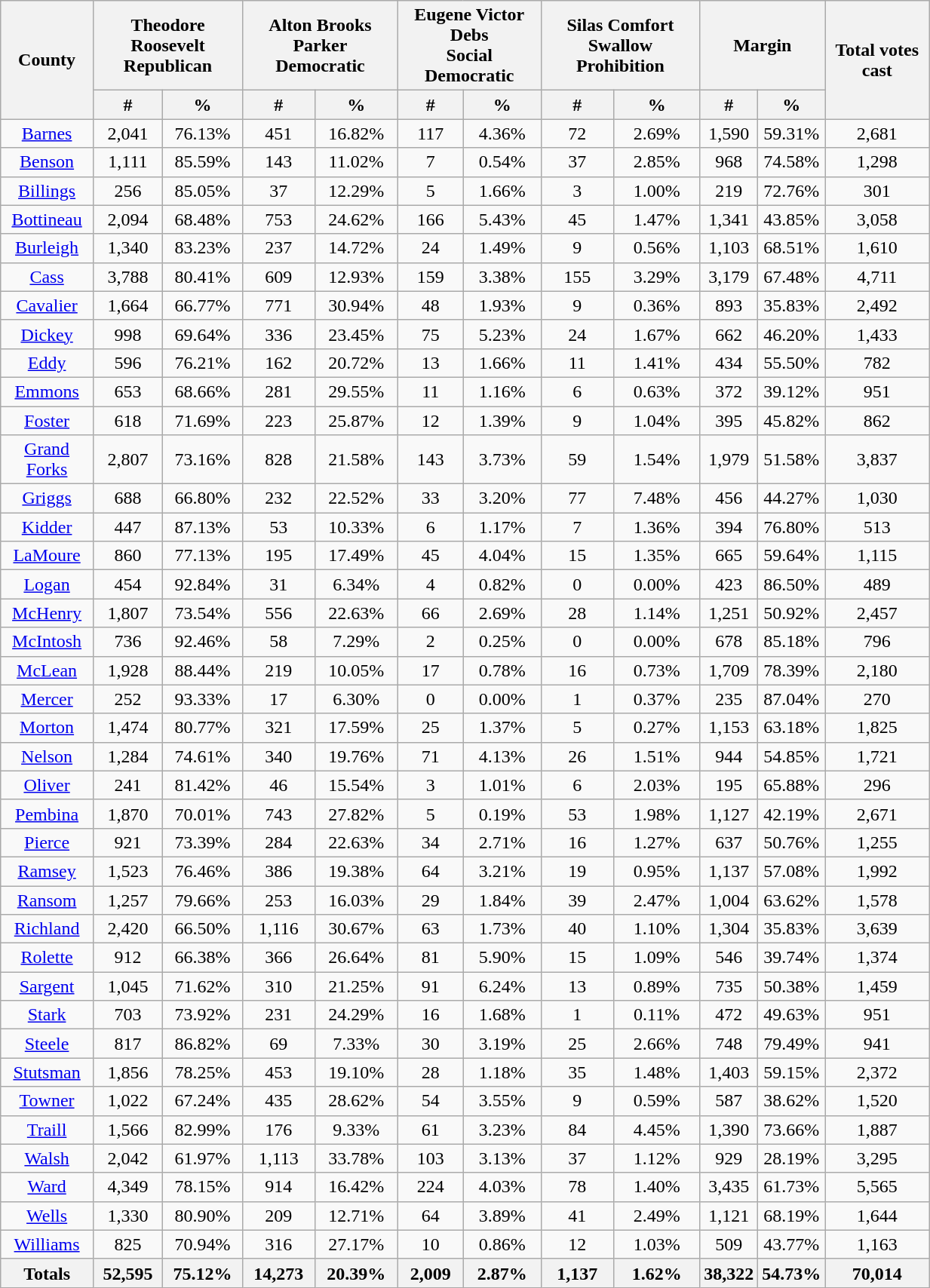<table class="wikitable sortable" width="65%">
<tr>
<th rowspan="2">County</th>
<th colspan="2">Theodore Roosevelt<br>Republican</th>
<th colspan="2">Alton Brooks Parker<br>Democratic</th>
<th colspan="2">Eugene Victor Debs<br>Social Democratic</th>
<th colspan="2">Silas Comfort Swallow<br>Prohibition</th>
<th colspan="2">Margin</th>
<th rowspan="2">Total votes cast</th>
</tr>
<tr style="text-align:center;">
<th data-sort-type="number">#</th>
<th data-sort-type="number">%</th>
<th data-sort-type="number">#</th>
<th data-sort-type="number">%</th>
<th data-sort-type="number">#</th>
<th data-sort-type="number">%</th>
<th data-sort-type="number">#</th>
<th data-sort-type="number">%</th>
<th data-sort-type="number">#</th>
<th data-sort-type="number">%</th>
</tr>
<tr style="text-align:center;">
<td><a href='#'>Barnes</a></td>
<td>2,041</td>
<td>76.13%</td>
<td>451</td>
<td>16.82%</td>
<td>117</td>
<td>4.36%</td>
<td>72</td>
<td>2.69%</td>
<td>1,590</td>
<td>59.31%</td>
<td>2,681</td>
</tr>
<tr style="text-align:center;">
<td><a href='#'>Benson</a></td>
<td>1,111</td>
<td>85.59%</td>
<td>143</td>
<td>11.02%</td>
<td>7</td>
<td>0.54%</td>
<td>37</td>
<td>2.85%</td>
<td>968</td>
<td>74.58%</td>
<td>1,298</td>
</tr>
<tr style="text-align:center;">
<td><a href='#'>Billings</a></td>
<td>256</td>
<td>85.05%</td>
<td>37</td>
<td>12.29%</td>
<td>5</td>
<td>1.66%</td>
<td>3</td>
<td>1.00%</td>
<td>219</td>
<td>72.76%</td>
<td>301</td>
</tr>
<tr style="text-align:center;">
<td><a href='#'>Bottineau</a></td>
<td>2,094</td>
<td>68.48%</td>
<td>753</td>
<td>24.62%</td>
<td>166</td>
<td>5.43%</td>
<td>45</td>
<td>1.47%</td>
<td>1,341</td>
<td>43.85%</td>
<td>3,058</td>
</tr>
<tr style="text-align:center;">
<td><a href='#'>Burleigh</a></td>
<td>1,340</td>
<td>83.23%</td>
<td>237</td>
<td>14.72%</td>
<td>24</td>
<td>1.49%</td>
<td>9</td>
<td>0.56%</td>
<td>1,103</td>
<td>68.51%</td>
<td>1,610</td>
</tr>
<tr style="text-align:center;">
<td><a href='#'>Cass</a></td>
<td>3,788</td>
<td>80.41%</td>
<td>609</td>
<td>12.93%</td>
<td>159</td>
<td>3.38%</td>
<td>155</td>
<td>3.29%</td>
<td>3,179</td>
<td>67.48%</td>
<td>4,711</td>
</tr>
<tr style="text-align:center;">
<td><a href='#'>Cavalier</a></td>
<td>1,664</td>
<td>66.77%</td>
<td>771</td>
<td>30.94%</td>
<td>48</td>
<td>1.93%</td>
<td>9</td>
<td>0.36%</td>
<td>893</td>
<td>35.83%</td>
<td>2,492</td>
</tr>
<tr style="text-align:center;">
<td><a href='#'>Dickey</a></td>
<td>998</td>
<td>69.64%</td>
<td>336</td>
<td>23.45%</td>
<td>75</td>
<td>5.23%</td>
<td>24</td>
<td>1.67%</td>
<td>662</td>
<td>46.20%</td>
<td>1,433</td>
</tr>
<tr style="text-align:center;">
<td><a href='#'>Eddy</a></td>
<td>596</td>
<td>76.21%</td>
<td>162</td>
<td>20.72%</td>
<td>13</td>
<td>1.66%</td>
<td>11</td>
<td>1.41%</td>
<td>434</td>
<td>55.50%</td>
<td>782</td>
</tr>
<tr style="text-align:center;">
<td><a href='#'>Emmons</a></td>
<td>653</td>
<td>68.66%</td>
<td>281</td>
<td>29.55%</td>
<td>11</td>
<td>1.16%</td>
<td>6</td>
<td>0.63%</td>
<td>372</td>
<td>39.12%</td>
<td>951</td>
</tr>
<tr style="text-align:center;">
<td><a href='#'>Foster</a></td>
<td>618</td>
<td>71.69%</td>
<td>223</td>
<td>25.87%</td>
<td>12</td>
<td>1.39%</td>
<td>9</td>
<td>1.04%</td>
<td>395</td>
<td>45.82%</td>
<td>862</td>
</tr>
<tr style="text-align:center;">
<td><a href='#'>Grand Forks</a></td>
<td>2,807</td>
<td>73.16%</td>
<td>828</td>
<td>21.58%</td>
<td>143</td>
<td>3.73%</td>
<td>59</td>
<td>1.54%</td>
<td>1,979</td>
<td>51.58%</td>
<td>3,837</td>
</tr>
<tr style="text-align:center;">
<td><a href='#'>Griggs</a></td>
<td>688</td>
<td>66.80%</td>
<td>232</td>
<td>22.52%</td>
<td>33</td>
<td>3.20%</td>
<td>77</td>
<td>7.48%</td>
<td>456</td>
<td>44.27%</td>
<td>1,030</td>
</tr>
<tr style="text-align:center;">
<td><a href='#'>Kidder</a></td>
<td>447</td>
<td>87.13%</td>
<td>53</td>
<td>10.33%</td>
<td>6</td>
<td>1.17%</td>
<td>7</td>
<td>1.36%</td>
<td>394</td>
<td>76.80%</td>
<td>513</td>
</tr>
<tr style="text-align:center;">
<td><a href='#'>LaMoure</a></td>
<td>860</td>
<td>77.13%</td>
<td>195</td>
<td>17.49%</td>
<td>45</td>
<td>4.04%</td>
<td>15</td>
<td>1.35%</td>
<td>665</td>
<td>59.64%</td>
<td>1,115</td>
</tr>
<tr style="text-align:center;">
<td><a href='#'>Logan</a></td>
<td>454</td>
<td>92.84%</td>
<td>31</td>
<td>6.34%</td>
<td>4</td>
<td>0.82%</td>
<td>0</td>
<td>0.00%</td>
<td>423</td>
<td>86.50%</td>
<td>489</td>
</tr>
<tr style="text-align:center;">
<td><a href='#'>McHenry</a></td>
<td>1,807</td>
<td>73.54%</td>
<td>556</td>
<td>22.63%</td>
<td>66</td>
<td>2.69%</td>
<td>28</td>
<td>1.14%</td>
<td>1,251</td>
<td>50.92%</td>
<td>2,457</td>
</tr>
<tr style="text-align:center;">
<td><a href='#'>McIntosh</a></td>
<td>736</td>
<td>92.46%</td>
<td>58</td>
<td>7.29%</td>
<td>2</td>
<td>0.25%</td>
<td>0</td>
<td>0.00%</td>
<td>678</td>
<td>85.18%</td>
<td>796</td>
</tr>
<tr style="text-align:center;">
<td><a href='#'>McLean</a></td>
<td>1,928</td>
<td>88.44%</td>
<td>219</td>
<td>10.05%</td>
<td>17</td>
<td>0.78%</td>
<td>16</td>
<td>0.73%</td>
<td>1,709</td>
<td>78.39%</td>
<td>2,180</td>
</tr>
<tr style="text-align:center;">
<td><a href='#'>Mercer</a></td>
<td>252</td>
<td>93.33%</td>
<td>17</td>
<td>6.30%</td>
<td>0</td>
<td>0.00%</td>
<td>1</td>
<td>0.37%</td>
<td>235</td>
<td>87.04%</td>
<td>270</td>
</tr>
<tr style="text-align:center;">
<td><a href='#'>Morton</a></td>
<td>1,474</td>
<td>80.77%</td>
<td>321</td>
<td>17.59%</td>
<td>25</td>
<td>1.37%</td>
<td>5</td>
<td>0.27%</td>
<td>1,153</td>
<td>63.18%</td>
<td>1,825</td>
</tr>
<tr style="text-align:center;">
<td><a href='#'>Nelson</a></td>
<td>1,284</td>
<td>74.61%</td>
<td>340</td>
<td>19.76%</td>
<td>71</td>
<td>4.13%</td>
<td>26</td>
<td>1.51%</td>
<td>944</td>
<td>54.85%</td>
<td>1,721</td>
</tr>
<tr style="text-align:center;">
<td><a href='#'>Oliver</a></td>
<td>241</td>
<td>81.42%</td>
<td>46</td>
<td>15.54%</td>
<td>3</td>
<td>1.01%</td>
<td>6</td>
<td>2.03%</td>
<td>195</td>
<td>65.88%</td>
<td>296</td>
</tr>
<tr style="text-align:center;">
<td><a href='#'>Pembina</a></td>
<td>1,870</td>
<td>70.01%</td>
<td>743</td>
<td>27.82%</td>
<td>5</td>
<td>0.19%</td>
<td>53</td>
<td>1.98%</td>
<td>1,127</td>
<td>42.19%</td>
<td>2,671</td>
</tr>
<tr style="text-align:center;">
<td><a href='#'>Pierce</a></td>
<td>921</td>
<td>73.39%</td>
<td>284</td>
<td>22.63%</td>
<td>34</td>
<td>2.71%</td>
<td>16</td>
<td>1.27%</td>
<td>637</td>
<td>50.76%</td>
<td>1,255</td>
</tr>
<tr style="text-align:center;">
<td><a href='#'>Ramsey</a></td>
<td>1,523</td>
<td>76.46%</td>
<td>386</td>
<td>19.38%</td>
<td>64</td>
<td>3.21%</td>
<td>19</td>
<td>0.95%</td>
<td>1,137</td>
<td>57.08%</td>
<td>1,992</td>
</tr>
<tr style="text-align:center;">
<td><a href='#'>Ransom</a></td>
<td>1,257</td>
<td>79.66%</td>
<td>253</td>
<td>16.03%</td>
<td>29</td>
<td>1.84%</td>
<td>39</td>
<td>2.47%</td>
<td>1,004</td>
<td>63.62%</td>
<td>1,578</td>
</tr>
<tr style="text-align:center;">
<td><a href='#'>Richland</a></td>
<td>2,420</td>
<td>66.50%</td>
<td>1,116</td>
<td>30.67%</td>
<td>63</td>
<td>1.73%</td>
<td>40</td>
<td>1.10%</td>
<td>1,304</td>
<td>35.83%</td>
<td>3,639</td>
</tr>
<tr style="text-align:center;">
<td><a href='#'>Rolette</a></td>
<td>912</td>
<td>66.38%</td>
<td>366</td>
<td>26.64%</td>
<td>81</td>
<td>5.90%</td>
<td>15</td>
<td>1.09%</td>
<td>546</td>
<td>39.74%</td>
<td>1,374</td>
</tr>
<tr style="text-align:center;">
<td><a href='#'>Sargent</a></td>
<td>1,045</td>
<td>71.62%</td>
<td>310</td>
<td>21.25%</td>
<td>91</td>
<td>6.24%</td>
<td>13</td>
<td>0.89%</td>
<td>735</td>
<td>50.38%</td>
<td>1,459</td>
</tr>
<tr style="text-align:center;">
<td><a href='#'>Stark</a></td>
<td>703</td>
<td>73.92%</td>
<td>231</td>
<td>24.29%</td>
<td>16</td>
<td>1.68%</td>
<td>1</td>
<td>0.11%</td>
<td>472</td>
<td>49.63%</td>
<td>951</td>
</tr>
<tr style="text-align:center;">
<td><a href='#'>Steele</a></td>
<td>817</td>
<td>86.82%</td>
<td>69</td>
<td>7.33%</td>
<td>30</td>
<td>3.19%</td>
<td>25</td>
<td>2.66%</td>
<td>748</td>
<td>79.49%</td>
<td>941</td>
</tr>
<tr style="text-align:center;">
<td><a href='#'>Stutsman</a></td>
<td>1,856</td>
<td>78.25%</td>
<td>453</td>
<td>19.10%</td>
<td>28</td>
<td>1.18%</td>
<td>35</td>
<td>1.48%</td>
<td>1,403</td>
<td>59.15%</td>
<td>2,372</td>
</tr>
<tr style="text-align:center;">
<td><a href='#'>Towner</a></td>
<td>1,022</td>
<td>67.24%</td>
<td>435</td>
<td>28.62%</td>
<td>54</td>
<td>3.55%</td>
<td>9</td>
<td>0.59%</td>
<td>587</td>
<td>38.62%</td>
<td>1,520</td>
</tr>
<tr style="text-align:center;">
<td><a href='#'>Traill</a></td>
<td>1,566</td>
<td>82.99%</td>
<td>176</td>
<td>9.33%</td>
<td>61</td>
<td>3.23%</td>
<td>84</td>
<td>4.45%</td>
<td>1,390</td>
<td>73.66%</td>
<td>1,887</td>
</tr>
<tr style="text-align:center;">
<td><a href='#'>Walsh</a></td>
<td>2,042</td>
<td>61.97%</td>
<td>1,113</td>
<td>33.78%</td>
<td>103</td>
<td>3.13%</td>
<td>37</td>
<td>1.12%</td>
<td>929</td>
<td>28.19%</td>
<td>3,295</td>
</tr>
<tr style="text-align:center;">
<td><a href='#'>Ward</a></td>
<td>4,349</td>
<td>78.15%</td>
<td>914</td>
<td>16.42%</td>
<td>224</td>
<td>4.03%</td>
<td>78</td>
<td>1.40%</td>
<td>3,435</td>
<td>61.73%</td>
<td>5,565</td>
</tr>
<tr style="text-align:center;">
<td><a href='#'>Wells</a></td>
<td>1,330</td>
<td>80.90%</td>
<td>209</td>
<td>12.71%</td>
<td>64</td>
<td>3.89%</td>
<td>41</td>
<td>2.49%</td>
<td>1,121</td>
<td>68.19%</td>
<td>1,644</td>
</tr>
<tr style="text-align:center;">
<td><a href='#'>Williams</a></td>
<td>825</td>
<td>70.94%</td>
<td>316</td>
<td>27.17%</td>
<td>10</td>
<td>0.86%</td>
<td>12</td>
<td>1.03%</td>
<td>509</td>
<td>43.77%</td>
<td>1,163</td>
</tr>
<tr>
<th>Totals</th>
<th>52,595</th>
<th>75.12%</th>
<th>14,273</th>
<th>20.39%</th>
<th>2,009</th>
<th>2.87%</th>
<th>1,137</th>
<th>1.62%</th>
<th>38,322</th>
<th>54.73%</th>
<th>70,014</th>
</tr>
</table>
